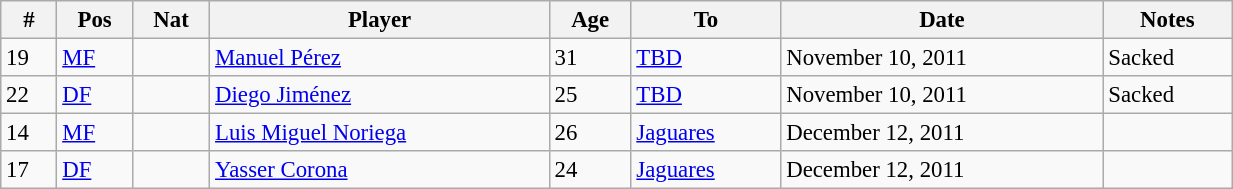<table class="wikitable" style="width:65%; text-align:center; font-size:95%; text-align:left;">
<tr>
<th><strong>#</strong></th>
<th><strong>Pos</strong></th>
<th><strong>Nat</strong></th>
<th><strong>Player</strong></th>
<th><strong>Age</strong></th>
<th><strong>To</strong></th>
<th><strong>Date</strong></th>
<th><strong>Notes</strong></th>
</tr>
<tr>
<td>19</td>
<td><a href='#'>MF</a></td>
<td></td>
<td><a href='#'>Manuel Pérez</a></td>
<td>31</td>
<td><a href='#'>TBD</a></td>
<td>November 10, 2011</td>
<td>Sacked</td>
</tr>
<tr>
<td>22</td>
<td><a href='#'>DF</a></td>
<td></td>
<td><a href='#'>Diego Jiménez</a></td>
<td>25</td>
<td><a href='#'>TBD</a></td>
<td>November 10, 2011</td>
<td>Sacked</td>
</tr>
<tr>
<td>14</td>
<td><a href='#'>MF</a></td>
<td></td>
<td><a href='#'>Luis Miguel Noriega</a></td>
<td>26</td>
<td><a href='#'>Jaguares</a></td>
<td>December 12, 2011</td>
<td></td>
</tr>
<tr>
<td>17</td>
<td><a href='#'>DF</a></td>
<td></td>
<td><a href='#'>Yasser Corona</a></td>
<td>24</td>
<td><a href='#'>Jaguares</a></td>
<td>December 12, 2011</td>
<td></td>
</tr>
</table>
